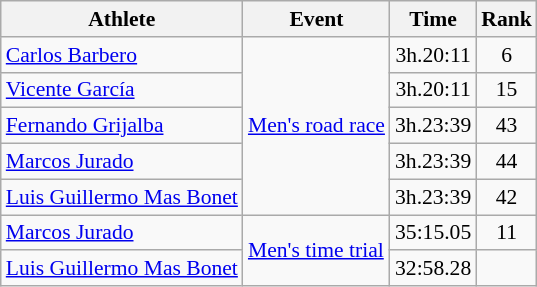<table class=wikitable style="font-size:90%">
<tr>
<th>Athlete</th>
<th>Event</th>
<th>Time</th>
<th>Rank</th>
</tr>
<tr align=center>
<td align=left><a href='#'>Carlos Barbero</a></td>
<td align=left rowspan=5><a href='#'>Men's road race</a></td>
<td>3h.20:11</td>
<td>6</td>
</tr>
<tr align=center>
<td align=left><a href='#'>Vicente García</a></td>
<td>3h.20:11</td>
<td>15</td>
</tr>
<tr align=center>
<td align=left><a href='#'>Fernando Grijalba</a></td>
<td>3h.23:39</td>
<td>43</td>
</tr>
<tr align=center>
<td align=left><a href='#'>Marcos Jurado</a></td>
<td>3h.23:39</td>
<td>44</td>
</tr>
<tr align=center>
<td align=left><a href='#'>Luis Guillermo Mas Bonet</a></td>
<td>3h.23:39</td>
<td>42</td>
</tr>
<tr align=center>
<td align=left><a href='#'>Marcos Jurado</a></td>
<td align=left rowspan=2><a href='#'>Men's time trial</a></td>
<td>35:15.05</td>
<td>11</td>
</tr>
<tr align=center>
<td align=left><a href='#'>Luis Guillermo Mas Bonet</a></td>
<td>32:58.28</td>
<td></td>
</tr>
</table>
